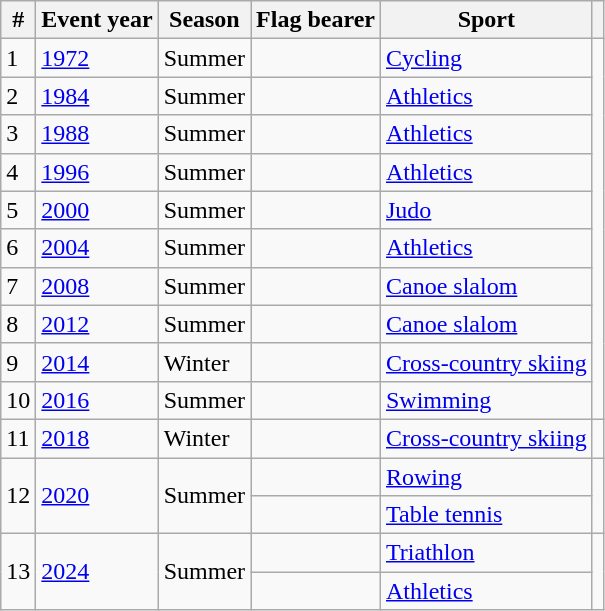<table class="wikitable sortable">
<tr>
<th>#</th>
<th>Event year</th>
<th>Season</th>
<th>Flag bearer</th>
<th>Sport</th>
<th></th>
</tr>
<tr>
<td>1</td>
<td><a href='#'>1972</a></td>
<td>Summer</td>
<td></td>
<td><a href='#'>Cycling</a></td>
<td rowspan=10></td>
</tr>
<tr>
<td>2</td>
<td><a href='#'>1984</a></td>
<td>Summer</td>
<td></td>
<td><a href='#'>Athletics</a></td>
</tr>
<tr>
<td>3</td>
<td><a href='#'>1988</a></td>
<td>Summer</td>
<td></td>
<td><a href='#'>Athletics</a></td>
</tr>
<tr>
<td>4</td>
<td><a href='#'>1996</a></td>
<td>Summer</td>
<td></td>
<td><a href='#'>Athletics</a></td>
</tr>
<tr>
<td>5</td>
<td><a href='#'>2000</a></td>
<td>Summer</td>
<td></td>
<td><a href='#'>Judo</a></td>
</tr>
<tr>
<td>6</td>
<td><a href='#'>2004</a></td>
<td>Summer</td>
<td></td>
<td><a href='#'>Athletics</a></td>
</tr>
<tr>
<td>7</td>
<td><a href='#'>2008</a></td>
<td>Summer</td>
<td></td>
<td><a href='#'>Canoe slalom</a></td>
</tr>
<tr>
<td>8</td>
<td><a href='#'>2012</a></td>
<td>Summer</td>
<td></td>
<td><a href='#'>Canoe slalom</a></td>
</tr>
<tr>
<td>9</td>
<td><a href='#'>2014</a></td>
<td>Winter</td>
<td></td>
<td><a href='#'>Cross-country skiing</a></td>
</tr>
<tr>
<td>10</td>
<td><a href='#'>2016</a></td>
<td>Summer</td>
<td></td>
<td><a href='#'>Swimming</a></td>
</tr>
<tr>
<td>11</td>
<td><a href='#'>2018</a></td>
<td>Winter</td>
<td></td>
<td><a href='#'>Cross-country skiing</a></td>
<td></td>
</tr>
<tr>
<td rowspan=2>12</td>
<td rowspan=2><a href='#'>2020</a></td>
<td rowspan=2>Summer</td>
<td></td>
<td><a href='#'>Rowing</a></td>
<td rowspan=2></td>
</tr>
<tr>
<td></td>
<td><a href='#'>Table tennis</a></td>
</tr>
<tr>
<td rowspan=2>13</td>
<td rowspan=2><a href='#'>2024</a></td>
<td rowspan=2>Summer</td>
<td></td>
<td><a href='#'>Triathlon</a></td>
<td rowspan=2></td>
</tr>
<tr>
<td></td>
<td><a href='#'>Athletics</a></td>
</tr>
</table>
